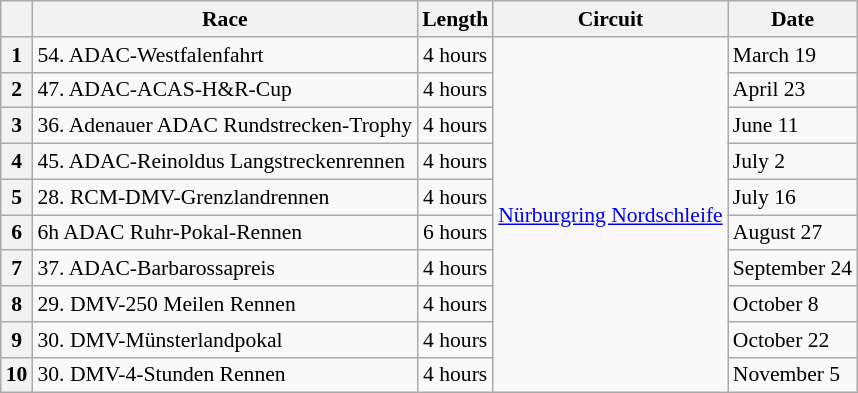<table class="wikitable" style="font-size: 90%;">
<tr>
<th></th>
<th>Race</th>
<th>Length</th>
<th>Circuit</th>
<th>Date</th>
</tr>
<tr>
<th>1</th>
<td>54. ADAC-Westfalenfahrt</td>
<td align=center>4 hours</td>
<td rowspan=11> <a href='#'>Nürburgring Nordschleife</a></td>
<td>March 19</td>
</tr>
<tr>
<th>2</th>
<td>47. ADAC-ACAS-H&R-Cup</td>
<td align=center>4 hours</td>
<td>April 23</td>
</tr>
<tr>
<th>3</th>
<td>36. Adenauer ADAC Rundstrecken-Trophy</td>
<td align=center>4 hours</td>
<td>June 11</td>
</tr>
<tr>
<th>4</th>
<td>45. ADAC-Reinoldus Langstreckenrennen</td>
<td align=center>4 hours</td>
<td>July 2</td>
</tr>
<tr>
<th>5</th>
<td>28. RCM-DMV-Grenzlandrennen</td>
<td align=center>4 hours</td>
<td>July 16</td>
</tr>
<tr>
<th>6</th>
<td>6h ADAC Ruhr-Pokal-Rennen</td>
<td align=center>6 hours</td>
<td>August 27</td>
</tr>
<tr>
<th>7</th>
<td>37. ADAC-Barbarossapreis</td>
<td align=center>4 hours</td>
<td>September 24</td>
</tr>
<tr>
<th>8</th>
<td>29. DMV-250 Meilen Rennen</td>
<td align=center>4 hours</td>
<td>October 8</td>
</tr>
<tr>
<th>9</th>
<td>30. DMV-Münsterlandpokal</td>
<td align=center>4 hours</td>
<td>October 22</td>
</tr>
<tr>
<th>10</th>
<td>30. DMV-4-Stunden Rennen</td>
<td align=center>4 hours</td>
<td>November 5</td>
</tr>
</table>
